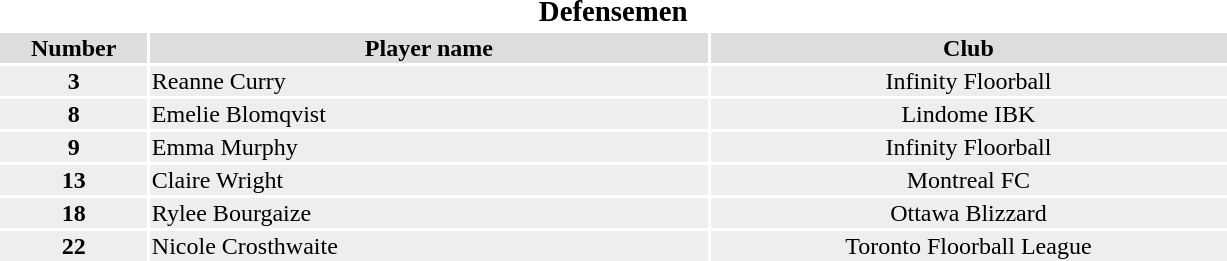<table width=65%>
<tr>
<th colspan="3"><big>Defensemen</big></th>
</tr>
<tr bgcolor="#dddddd">
<th width=7%>Number</th>
<th width=27%>Player name</th>
<th width=25%>Club</th>
</tr>
<tr bgcolor="#eeeeee">
<td align=center><strong>3</strong></td>
<td>Reanne Curry</td>
<td align=center> Infinity Floorball</td>
</tr>
<tr bgcolor="#eeeeee">
<td align=center><strong>8</strong></td>
<td>Emelie Blomqvist</td>
<td align=center> Lindome IBK</td>
</tr>
<tr bgcolor="#eeeeee">
<td align=center><strong>9</strong></td>
<td>Emma Murphy</td>
<td align=center> Infinity Floorball</td>
</tr>
<tr bgcolor="#eeeeee">
<td align=center><strong>13</strong></td>
<td>Claire Wright</td>
<td align=center> Montreal FC</td>
</tr>
<tr bgcolor="#eeeeee">
<td align=center><strong>18</strong></td>
<td>Rylee Bourgaize</td>
<td align=center> Ottawa Blizzard</td>
</tr>
<tr bgcolor="#eeeeee">
<td align=center><strong>22</strong></td>
<td>Nicole Crosthwaite</td>
<td align=center> Toronto Floorball League</td>
</tr>
</table>
